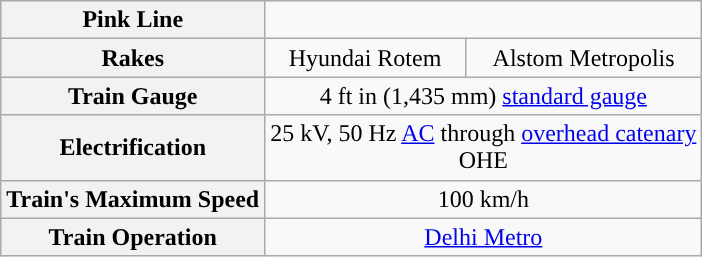<table class="wikitable" style="text-align: center">
<tr>
<th style="background: #"><span>Pink Line</span></th>
</tr>
<tr>
<th>Rakes</th>
<td>Hyundai Rotem</td>
<td>Alstom Metropolis</td>
</tr>
<tr>
<th>Train Gauge</th>
<td colspan="2">4 ft  in (1,435 mm) <a href='#'>standard gauge</a></td>
</tr>
<tr>
<th>Electrification</th>
<td colspan="2">25 kV, 50 Hz <a href='#'>AC</a> through <a href='#'>overhead catenary</a><br>OHE</td>
</tr>
<tr>
<th>Train's Maximum Speed</th>
<td colspan="2">100 km/h</td>
</tr>
<tr>
<th>Train Operation</th>
<td colspan="2"><a href='#'>Delhi Metro</a></td>
</tr>
</table>
